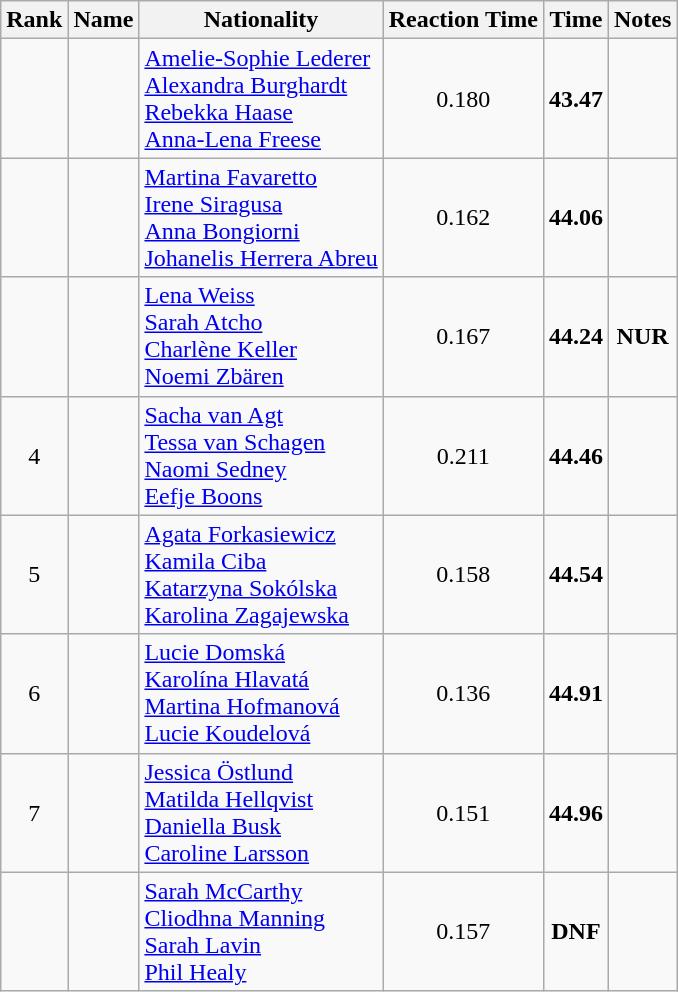<table class="wikitable sortable" style="text-align:center">
<tr>
<th>Rank</th>
<th>Name</th>
<th>Nationality</th>
<th>Reaction Time</th>
<th>Time</th>
<th>Notes</th>
</tr>
<tr>
<td></td>
<td align=left></td>
<td align=left><a href='#'>Amelie-Sophie Lederer</a><br><a href='#'>Alexandra Burghardt</a><br><a href='#'>Rebekka Haase</a><br><a href='#'>Anna-Lena Freese</a><br></td>
<td>0.180</td>
<td><strong>43.47</strong></td>
<td></td>
</tr>
<tr>
<td></td>
<td align=left></td>
<td align=left><a href='#'>Martina Favaretto</a><br><a href='#'>Irene Siragusa</a><br><a href='#'>Anna Bongiorni</a><br><a href='#'>Johanelis Herrera Abreu</a><br></td>
<td>0.162</td>
<td><strong>44.06</strong></td>
<td></td>
</tr>
<tr>
<td></td>
<td align=left></td>
<td align=left><a href='#'>Lena Weiss</a><br><a href='#'>Sarah Atcho</a><br><a href='#'>Charlène Keller</a><br><a href='#'>Noemi Zbären</a><br></td>
<td>0.167</td>
<td><strong>44.24</strong></td>
<td><strong>NUR</strong></td>
</tr>
<tr>
<td>4</td>
<td align=left></td>
<td align=left><a href='#'>Sacha van Agt</a><br><a href='#'>Tessa van Schagen</a><br><a href='#'>Naomi Sedney</a><br><a href='#'>Eefje Boons</a><br></td>
<td>0.211</td>
<td><strong>44.46</strong></td>
<td></td>
</tr>
<tr>
<td>5</td>
<td align=left></td>
<td align=left><a href='#'>Agata Forkasiewicz</a><br><a href='#'>Kamila Ciba</a><br><a href='#'>Katarzyna Sokólska</a><br><a href='#'>Karolina Zagajewska</a><br></td>
<td>0.158</td>
<td><strong>44.54</strong></td>
<td></td>
</tr>
<tr>
<td>6</td>
<td align=left></td>
<td align=left><a href='#'>Lucie Domská</a><br><a href='#'>Karolína Hlavatá</a><br><a href='#'>Martina Hofmanová</a><br><a href='#'>Lucie Koudelová</a><br></td>
<td>0.136</td>
<td><strong>44.91</strong></td>
<td></td>
</tr>
<tr>
<td>7</td>
<td align=left></td>
<td align=left><a href='#'>Jessica Östlund</a><br><a href='#'>Matilda Hellqvist</a><br><a href='#'>Daniella Busk</a><br><a href='#'>Caroline Larsson</a><br></td>
<td>0.151</td>
<td><strong>44.96</strong></td>
<td></td>
</tr>
<tr>
<td></td>
<td align=left></td>
<td align=left><a href='#'>Sarah McCarthy</a><br><a href='#'>Cliodhna Manning</a><br><a href='#'>Sarah Lavin</a><br><a href='#'>Phil Healy</a><br></td>
<td>0.157</td>
<td><strong>DNF</strong></td>
<td></td>
</tr>
</table>
